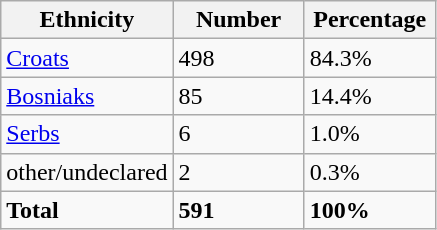<table class="wikitable">
<tr>
<th width="100px">Ethnicity</th>
<th width="80px">Number</th>
<th width="80px">Percentage</th>
</tr>
<tr>
<td><a href='#'>Croats</a></td>
<td>498</td>
<td>84.3%</td>
</tr>
<tr>
<td><a href='#'>Bosniaks</a></td>
<td>85</td>
<td>14.4%</td>
</tr>
<tr>
<td><a href='#'>Serbs</a></td>
<td>6</td>
<td>1.0%</td>
</tr>
<tr>
<td>other/undeclared</td>
<td>2</td>
<td>0.3%</td>
</tr>
<tr>
<td><strong>Total</strong></td>
<td><strong>591</strong></td>
<td><strong>100%</strong></td>
</tr>
</table>
